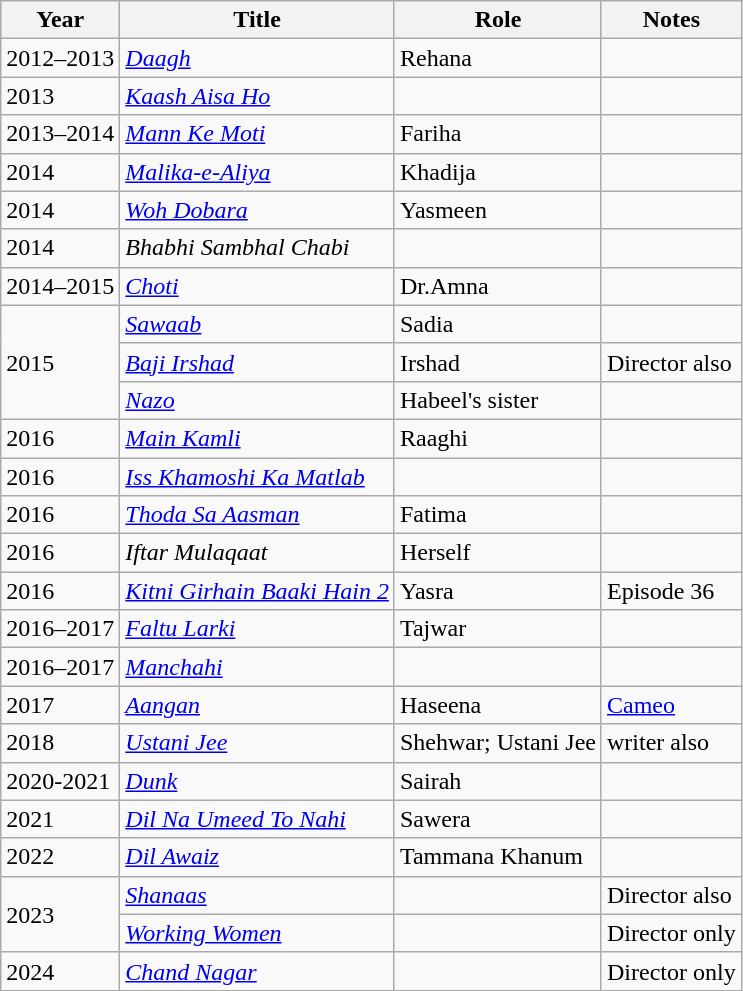<table class="wikitable">
<tr>
<th>Year</th>
<th>Title</th>
<th>Role</th>
<th>Notes</th>
</tr>
<tr>
<td>2012–2013</td>
<td><a href='#'><em>Daagh</em></a></td>
<td>Rehana</td>
<td></td>
</tr>
<tr>
<td>2013</td>
<td><em><a href='#'>Kaash Aisa Ho</a></em></td>
<td></td>
<td></td>
</tr>
<tr>
<td>2013–2014</td>
<td><em><a href='#'>Mann Ke Moti</a></em></td>
<td>Fariha</td>
<td></td>
</tr>
<tr>
<td>2014</td>
<td><em><a href='#'>Malika-e-Aliya</a></em></td>
<td>Khadija</td>
<td></td>
</tr>
<tr>
<td>2014</td>
<td><em><a href='#'>Woh Dobara</a></em></td>
<td>Yasmeen</td>
<td></td>
</tr>
<tr>
<td>2014</td>
<td><em>Bhabhi Sambhal Chabi</em></td>
<td></td>
<td></td>
</tr>
<tr>
<td>2014–2015</td>
<td><a href='#'><em>Choti</em></a></td>
<td>Dr.Amna</td>
<td></td>
</tr>
<tr>
<td rowspan="3">2015</td>
<td><em><a href='#'>Sawaab</a></em></td>
<td>Sadia</td>
<td></td>
</tr>
<tr>
<td><em><a href='#'>Baji Irshad</a></em></td>
<td>Irshad</td>
<td>Director also</td>
</tr>
<tr>
<td><em><a href='#'>Nazo</a></em></td>
<td>Habeel's sister</td>
<td></td>
</tr>
<tr>
<td>2016</td>
<td><em><a href='#'>Main Kamli</a></em></td>
<td>Raaghi</td>
<td></td>
</tr>
<tr>
<td>2016</td>
<td><em><a href='#'>Iss Khamoshi Ka Matlab</a></em></td>
<td></td>
<td></td>
</tr>
<tr>
<td>2016</td>
<td><em><a href='#'>Thoda Sa Aasman</a></em></td>
<td>Fatima</td>
<td></td>
</tr>
<tr>
<td>2016</td>
<td><em>Iftar Mulaqaat</em></td>
<td>Herself</td>
<td></td>
</tr>
<tr>
<td>2016</td>
<td><em><a href='#'>Kitni Girhain Baaki Hain 2</a></em></td>
<td>Yasra</td>
<td>Episode 36</td>
</tr>
<tr>
<td>2016–2017</td>
<td><em><a href='#'>Faltu Larki</a></em></td>
<td>Tajwar</td>
<td></td>
</tr>
<tr>
<td>2016–2017</td>
<td><em><a href='#'>Manchahi</a></em></td>
<td></td>
<td></td>
</tr>
<tr>
<td>2017</td>
<td><em><a href='#'>Aangan</a></em></td>
<td>Haseena</td>
<td><a href='#'>Cameo</a></td>
</tr>
<tr>
<td>2018</td>
<td><em><a href='#'>Ustani Jee</a></em></td>
<td>Shehwar; Ustani Jee</td>
<td>writer also</td>
</tr>
<tr>
<td>2020-2021</td>
<td><em><a href='#'>Dunk</a></em></td>
<td>Sairah</td>
<td></td>
</tr>
<tr>
<td>2021</td>
<td><em><a href='#'>Dil Na Umeed To Nahi</a></em></td>
<td>Sawera</td>
<td></td>
</tr>
<tr>
<td>2022</td>
<td><em><a href='#'>Dil Awaiz</a></em></td>
<td>Tammana Khanum</td>
<td></td>
</tr>
<tr>
<td rowspan="2">2023</td>
<td><em><a href='#'>Shanaas</a></em></td>
<td></td>
<td>Director also</td>
</tr>
<tr>
<td><em><a href='#'>Working Women</a></em></td>
<td></td>
<td>Director only</td>
</tr>
<tr>
<td>2024</td>
<td><em><a href='#'>Chand Nagar</a></em></td>
<td></td>
<td>Director only</td>
</tr>
</table>
